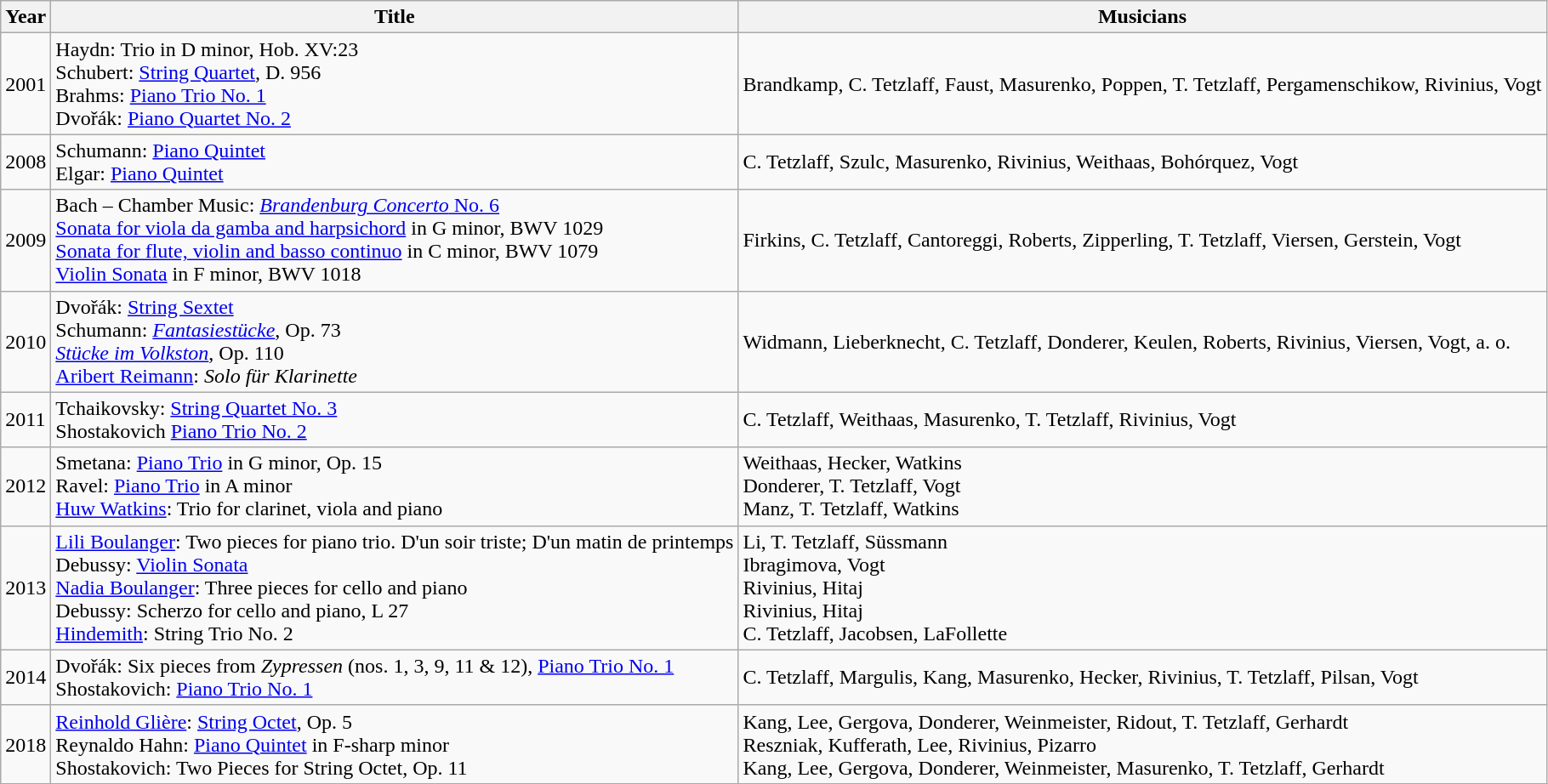<table class="wikitable">
<tr>
<th>Year</th>
<th>Title</th>
<th>Musicians</th>
</tr>
<tr>
<td>2001</td>
<td>Haydn: Trio in D minor, Hob. XV:23<br> Schubert: <a href='#'>String Quartet</a>, D. 956<br> Brahms: <a href='#'>Piano Trio No. 1</a><br> Dvořák: <a href='#'>Piano Quartet No. 2</a></td>
<td>Brandkamp, C. Tetzlaff, Faust, Masurenko, Poppen, T. Tetzlaff, Pergamenschikow, Rivinius, Vogt</td>
</tr>
<tr>
<td>2008</td>
<td>Schumann: <a href='#'>Piano Quintet</a><br> Elgar: <a href='#'>Piano Quintet</a></td>
<td>C. Tetzlaff, Szulc, Masurenko, Rivinius, Weithaas, Bohórquez, Vogt</td>
</tr>
<tr id = Bach>
<td>2009</td>
<td>Bach – Chamber Music: <a href='#'><em>Brandenburg Concerto</em> No. 6</a><br> <a href='#'>Sonata for viola da gamba and harpsichord</a> in G minor, BWV 1029 <br> <a href='#'>Sonata for flute, violin and basso continuo</a> in C minor, BWV 1079 <br> <a href='#'>Violin Sonata</a> in F minor, BWV 1018</td>
<td>Firkins, C. Tetzlaff, Cantoreggi, Roberts, Zipperling, T. Tetzlaff, Viersen, Gerstein, Vogt</td>
</tr>
<tr id = Dvořák>
<td>2010</td>
<td>Dvořák: <a href='#'>String Sextet</a> <br> Schumann: <em><a href='#'>Fantasiestücke</a></em>, Op. 73<br> <em><a href='#'>Stücke im Volkston</a></em>, Op. 110 <br> <a href='#'>Aribert Reimann</a>: <em>Solo für Klarinette</em></td>
<td>Widmann, Lieberknecht, C. Tetzlaff, Donderer, Keulen, Roberts, Rivinius, Viersen, Vogt, a. o.</td>
</tr>
<tr>
<td>2011</td>
<td>Tchaikovsky: <a href='#'>String Quartet No. 3</a> <br> Shostakovich <a href='#'>Piano Trio No. 2</a></td>
<td>C. Tetzlaff, Weithaas, Masurenko, T. Tetzlaff, Rivinius, Vogt</td>
</tr>
<tr id = Smetana>
<td>2012</td>
<td>Smetana: <a href='#'>Piano Trio</a> in G minor, Op. 15 <br> Ravel: <a href='#'>Piano Trio</a> in A minor <br> <a href='#'>Huw Watkins</a>: Trio for clarinet, viola and piano</td>
<td>Weithaas, Hecker, Watkins<br> Donderer, T. Tetzlaff, Vogt<br> Manz, T. Tetzlaff, Watkins</td>
</tr>
<tr id = Boulanger>
<td>2013</td>
<td><a href='#'>Lili Boulanger</a>: Two pieces for piano trio. D'un soir triste; D'un matin de printemps<br> Debussy: <a href='#'>Violin Sonata</a><br> <a href='#'>Nadia Boulanger</a>: Three pieces for cello and piano <br> Debussy: Scherzo for cello and piano, L 27<br> <a href='#'>Hindemith</a>: String Trio No. 2</td>
<td>Li, T. Tetzlaff, Süssmann <br> Ibragimova, Vogt<br> Rivinius, Hitaj<br> Rivinius, Hitaj<br> C. Tetzlaff, Jacobsen, LaFollette</td>
</tr>
<tr id = Shostakovich>
<td>2014</td>
<td>Dvořák: Six pieces from <em>Zypressen</em> (nos. 1, 3, 9, 11 & 12), <a href='#'>Piano Trio No. 1</a><br> Shostakovich: <a href='#'>Piano Trio No. 1</a></td>
<td>C. Tetzlaff, Margulis, Kang, Masurenko, Hecker, Rivinius, T. Tetzlaff, Pilsan, Vogt</td>
</tr>
<tr>
<td>2018</td>
<td><a href='#'>Reinhold Glière</a>: <a href='#'>String Octet</a>, Op. 5 <br> Reynaldo Hahn: <a href='#'>Piano Quintet</a> in F-sharp minor <br> Shostakovich: Two Pieces for String Octet, Op. 11</td>
<td>Kang, Lee, Gergova, Donderer, Weinmeister, Ridout, T. Tetzlaff, Gerhardt<br> Reszniak, Kufferath, Lee, Rivinius, Pizarro<br> Kang, Lee, Gergova, Donderer, Weinmeister, Masurenko, T. Tetzlaff, Gerhardt</td>
</tr>
<tr>
</tr>
</table>
